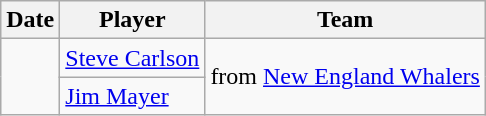<table class="wikitable">
<tr>
<th>Date</th>
<th>Player</th>
<th>Team</th>
</tr>
<tr>
<td rowspan=2></td>
<td><a href='#'>Steve Carlson</a></td>
<td rowspan=2>from <a href='#'>New England Whalers</a></td>
</tr>
<tr>
<td><a href='#'>Jim Mayer</a></td>
</tr>
</table>
